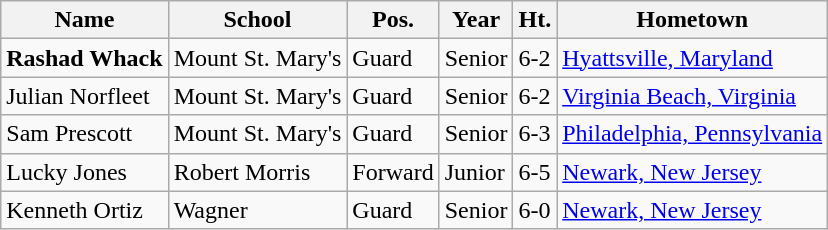<table class="wikitable">
<tr>
<th>Name</th>
<th>School</th>
<th>Pos.</th>
<th>Year</th>
<th>Ht.</th>
<th>Hometown</th>
</tr>
<tr>
<td><strong>Rashad Whack</strong></td>
<td>Mount St. Mary's</td>
<td>Guard</td>
<td>Senior</td>
<td>6-2</td>
<td><a href='#'>Hyattsville, Maryland</a></td>
</tr>
<tr>
<td>Julian Norfleet</td>
<td>Mount St. Mary's</td>
<td>Guard</td>
<td>Senior</td>
<td>6-2</td>
<td><a href='#'>Virginia Beach, Virginia</a></td>
</tr>
<tr>
<td>Sam Prescott</td>
<td>Mount St. Mary's</td>
<td>Guard</td>
<td>Senior</td>
<td>6-3</td>
<td><a href='#'>Philadelphia, Pennsylvania</a></td>
</tr>
<tr>
<td>Lucky Jones</td>
<td>Robert Morris</td>
<td>Forward</td>
<td>Junior</td>
<td>6-5</td>
<td><a href='#'>Newark, New Jersey</a></td>
</tr>
<tr>
<td>Kenneth Ortiz</td>
<td>Wagner</td>
<td>Guard</td>
<td>Senior</td>
<td>6-0</td>
<td><a href='#'>Newark, New Jersey</a></td>
</tr>
</table>
